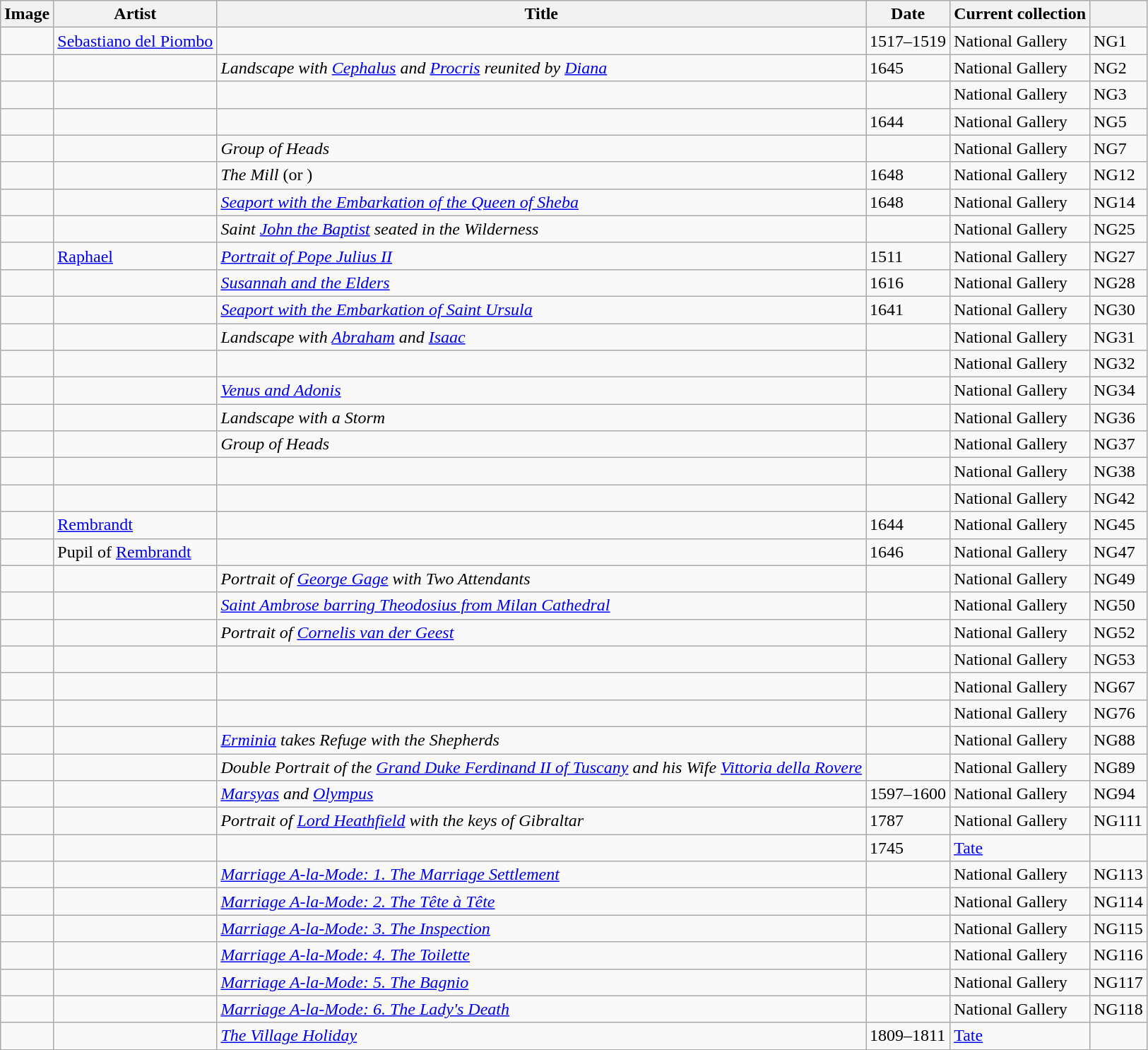<table class="wikitable sortable">
<tr>
<th class="unsortable">Image</th>
<th>Artist</th>
<th>Title</th>
<th>Date</th>
<th>Current collection</th>
<th></th>
</tr>
<tr>
<td></td>
<td><a href='#'>Sebastiano del Piombo</a></td>
<td></td>
<td>1517–1519</td>
<td>National Gallery</td>
<td>NG1</td>
</tr>
<tr>
<td></td>
<td></td>
<td><em>Landscape with <a href='#'>Cephalus</a> and <a href='#'>Procris</a> reunited by <a href='#'>Diana</a></em></td>
<td>1645</td>
<td>National Gallery</td>
<td>NG2</td>
</tr>
<tr>
<td></td>
<td></td>
<td></td>
<td></td>
<td>National Gallery</td>
<td>NG3</td>
</tr>
<tr>
<td></td>
<td></td>
<td></td>
<td>1644</td>
<td>National Gallery</td>
<td>NG5</td>
</tr>
<tr>
<td></td>
<td></td>
<td><em>Group of Heads</em></td>
<td></td>
<td>National Gallery</td>
<td>NG7</td>
</tr>
<tr>
<td></td>
<td></td>
<td><em>The Mill</em> (or )</td>
<td>1648</td>
<td>National Gallery</td>
<td>NG12</td>
</tr>
<tr>
<td></td>
<td></td>
<td><em><a href='#'>Seaport with the Embarkation of the Queen of Sheba</a></em></td>
<td>1648</td>
<td>National Gallery</td>
<td>NG14</td>
</tr>
<tr>
<td></td>
<td></td>
<td><em>Saint <a href='#'>John the Baptist</a> seated in the Wilderness</em></td>
<td></td>
<td>National Gallery</td>
<td>NG25</td>
</tr>
<tr>
<td></td>
<td><a href='#'>Raphael</a></td>
<td><em><a href='#'>Portrait of Pope Julius II</a></em></td>
<td>1511</td>
<td>National Gallery</td>
<td>NG27</td>
</tr>
<tr>
<td></td>
<td></td>
<td><em><a href='#'>Susannah and the Elders</a></em></td>
<td>1616</td>
<td>National Gallery</td>
<td>NG28</td>
</tr>
<tr>
<td></td>
<td></td>
<td><em><a href='#'>Seaport with the Embarkation of Saint Ursula</a></em></td>
<td>1641</td>
<td>National Gallery</td>
<td>NG30</td>
</tr>
<tr>
<td></td>
<td></td>
<td><em>Landscape with <a href='#'>Abraham</a> and <a href='#'>Isaac</a></em></td>
<td></td>
<td>National Gallery</td>
<td>NG31</td>
</tr>
<tr>
<td></td>
<td></td>
<td></td>
<td></td>
<td>National Gallery</td>
<td>NG32</td>
</tr>
<tr>
<td></td>
<td></td>
<td><em><a href='#'>Venus and Adonis</a></em></td>
<td></td>
<td>National Gallery</td>
<td>NG34</td>
</tr>
<tr>
<td></td>
<td></td>
<td><em>Landscape with a Storm</em></td>
<td></td>
<td>National Gallery</td>
<td>NG36</td>
</tr>
<tr>
<td></td>
<td></td>
<td><em>Group of Heads</em></td>
<td></td>
<td>National Gallery</td>
<td>NG37</td>
</tr>
<tr>
<td></td>
<td></td>
<td></td>
<td></td>
<td>National Gallery</td>
<td>NG38</td>
</tr>
<tr>
<td></td>
<td></td>
<td></td>
<td></td>
<td>National Gallery</td>
<td>NG42</td>
</tr>
<tr>
<td></td>
<td><a href='#'>Rembrandt</a></td>
<td></td>
<td>1644</td>
<td>National Gallery</td>
<td>NG45</td>
</tr>
<tr>
<td></td>
<td>Pupil of <a href='#'>Rembrandt</a></td>
<td></td>
<td>1646</td>
<td>National Gallery</td>
<td>NG47</td>
</tr>
<tr>
<td></td>
<td></td>
<td><em>Portrait of <a href='#'>George Gage</a> with Two Attendants</em></td>
<td></td>
<td>National Gallery</td>
<td>NG49</td>
</tr>
<tr>
<td></td>
<td></td>
<td><em><a href='#'>Saint Ambrose barring Theodosius from Milan Cathedral</a></em></td>
<td></td>
<td>National Gallery</td>
<td>NG50</td>
</tr>
<tr>
<td></td>
<td></td>
<td><em>Portrait of <a href='#'>Cornelis van der Geest</a></em></td>
<td></td>
<td>National Gallery</td>
<td>NG52</td>
</tr>
<tr>
<td></td>
<td></td>
<td></td>
<td></td>
<td>National Gallery</td>
<td>NG53</td>
</tr>
<tr>
<td></td>
<td></td>
<td></td>
<td></td>
<td>National Gallery</td>
<td>NG67</td>
</tr>
<tr>
<td></td>
<td></td>
<td></td>
<td></td>
<td>National Gallery</td>
<td>NG76</td>
</tr>
<tr>
<td></td>
<td></td>
<td><em><a href='#'>Erminia</a> takes Refuge with the Shepherds</em></td>
<td></td>
<td>National Gallery</td>
<td>NG88</td>
</tr>
<tr>
<td></td>
<td></td>
<td><em>Double Portrait of the <a href='#'>Grand Duke Ferdinand II of Tuscany</a> and his Wife <a href='#'>Vittoria della Rovere</a></em></td>
<td></td>
<td>National Gallery</td>
<td>NG89</td>
</tr>
<tr>
<td></td>
<td></td>
<td><em><a href='#'>Marsyas</a> and <a href='#'>Olympus</a></em></td>
<td>1597–1600</td>
<td>National Gallery</td>
<td>NG94</td>
</tr>
<tr>
<td></td>
<td></td>
<td><em>Portrait of <a href='#'>Lord Heathfield</a> with the keys of Gibraltar</em></td>
<td>1787</td>
<td>National Gallery</td>
<td>NG111</td>
</tr>
<tr>
<td></td>
<td></td>
<td></td>
<td>1745</td>
<td><a href='#'>Tate</a></td>
<td></td>
</tr>
<tr>
<td></td>
<td></td>
<td><em><a href='#'>Marriage A-la-Mode: 1. The Marriage Settlement</a></em></td>
<td></td>
<td>National Gallery</td>
<td>NG113</td>
</tr>
<tr>
<td></td>
<td></td>
<td><em><a href='#'>Marriage A-la-Mode: 2. The Tête à Tête</a></em></td>
<td></td>
<td>National Gallery</td>
<td>NG114</td>
</tr>
<tr>
<td></td>
<td></td>
<td><em><a href='#'>Marriage A-la-Mode: 3. The Inspection</a></em></td>
<td></td>
<td>National Gallery</td>
<td>NG115</td>
</tr>
<tr>
<td></td>
<td></td>
<td><em><a href='#'>Marriage A-la-Mode: 4. The Toilette</a></em></td>
<td></td>
<td>National Gallery</td>
<td>NG116</td>
</tr>
<tr>
<td></td>
<td></td>
<td><em><a href='#'>Marriage A-la-Mode: 5. The Bagnio</a></em></td>
<td></td>
<td>National Gallery</td>
<td>NG117</td>
</tr>
<tr>
<td></td>
<td></td>
<td><em><a href='#'>Marriage A-la-Mode: 6. The Lady's Death</a></em></td>
<td></td>
<td>National Gallery</td>
<td>NG118</td>
</tr>
<tr>
<td></td>
<td></td>
<td><em><a href='#'>The Village Holiday</a></em></td>
<td>1809–1811</td>
<td><a href='#'>Tate</a></td>
<td></td>
</tr>
</table>
